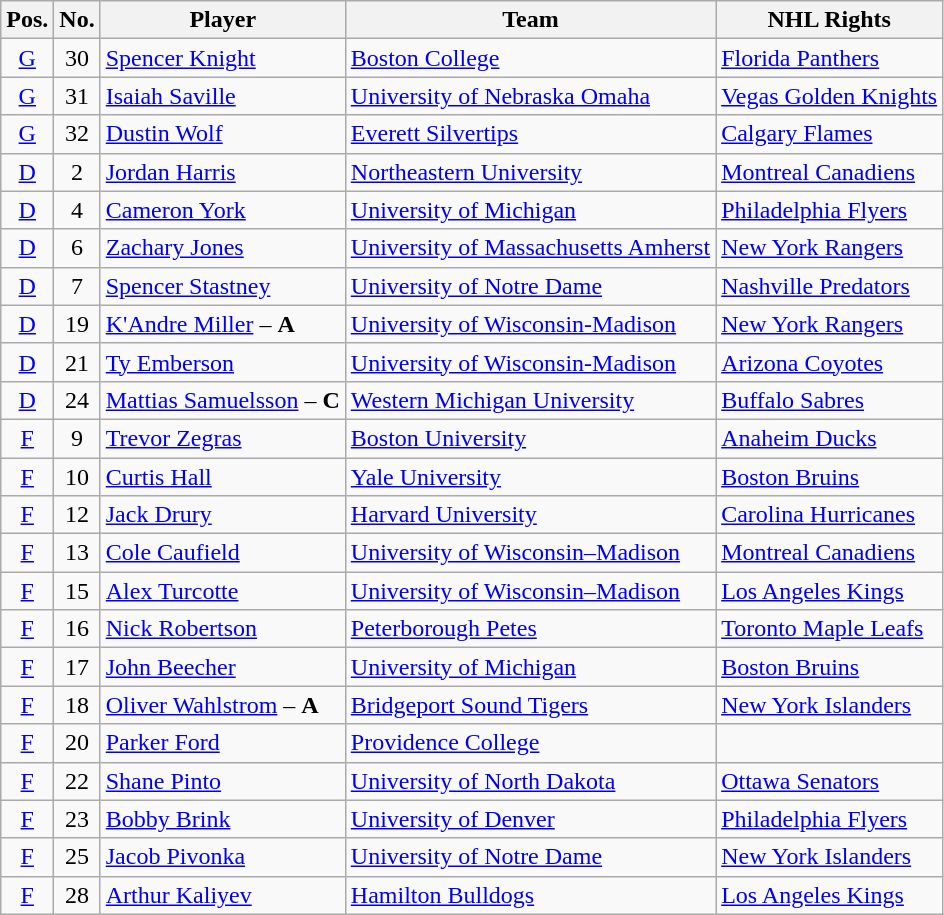<table class="wikitable sortable">
<tr>
<th>Pos.</th>
<th>No.</th>
<th>Player</th>
<th>Team</th>
<th>NHL Rights</th>
</tr>
<tr>
<td style="text-align:center;"><a href='#'>G</a></td>
<td style="text-align:center;">30</td>
<td><a href='#'>Spencer Knight</a></td>
<td> <a href='#'>Boston College</a></td>
<td><a href='#'>Florida Panthers</a></td>
</tr>
<tr>
<td style="text-align:center;"><a href='#'>G</a></td>
<td style="text-align:center;">31</td>
<td><a href='#'>Isaiah Saville</a></td>
<td> <a href='#'>University of Nebraska Omaha</a></td>
<td><a href='#'>Vegas Golden Knights</a></td>
</tr>
<tr>
<td style="text-align:center;"><a href='#'>G</a></td>
<td style="text-align:center;">32</td>
<td><a href='#'>Dustin Wolf</a></td>
<td> <a href='#'>Everett Silvertips</a></td>
<td><a href='#'>Calgary Flames</a></td>
</tr>
<tr>
<td style="text-align:center;"><a href='#'>D</a></td>
<td style="text-align:center;">2</td>
<td><a href='#'>Jordan Harris</a></td>
<td> <a href='#'>Northeastern University</a></td>
<td><a href='#'>Montreal Canadiens</a></td>
</tr>
<tr>
<td style="text-align:center;"><a href='#'>D</a></td>
<td style="text-align:center;">4</td>
<td><a href='#'>Cameron York</a></td>
<td> <a href='#'>University of Michigan</a></td>
<td><a href='#'>Philadelphia Flyers</a></td>
</tr>
<tr>
<td style="text-align:center;"><a href='#'>D</a></td>
<td style="text-align:center;">6</td>
<td><a href='#'>Zachary Jones</a></td>
<td> <a href='#'>University of Massachusetts Amherst</a></td>
<td><a href='#'>New York Rangers</a></td>
</tr>
<tr>
<td style="text-align:center;"><a href='#'>D</a></td>
<td style="text-align:center;">7</td>
<td><a href='#'>Spencer Stastney</a></td>
<td> <a href='#'>University of Notre Dame</a></td>
<td><a href='#'>Nashville Predators</a></td>
</tr>
<tr>
<td style="text-align:center;"><a href='#'>D</a></td>
<td style="text-align:center;">19</td>
<td><a href='#'>K'Andre Miller</a> – <strong>A</strong></td>
<td> <a href='#'>University of Wisconsin-Madison</a></td>
<td><a href='#'>New York Rangers</a></td>
</tr>
<tr>
<td style="text-align:center;"><a href='#'>D</a></td>
<td style="text-align:center;">21</td>
<td><a href='#'>Ty Emberson</a></td>
<td> <a href='#'>University of Wisconsin-Madison</a></td>
<td><a href='#'>Arizona Coyotes</a></td>
</tr>
<tr>
<td style="text-align:center;"><a href='#'>D</a></td>
<td style="text-align:center;">24</td>
<td><a href='#'>Mattias Samuelsson</a> – <strong>C</strong></td>
<td> <a href='#'>Western Michigan University</a></td>
<td><a href='#'>Buffalo Sabres</a></td>
</tr>
<tr>
<td style="text-align:center;"><a href='#'>F</a></td>
<td style="text-align:center;">9</td>
<td><a href='#'>Trevor Zegras</a></td>
<td> <a href='#'>Boston University</a></td>
<td><a href='#'>Anaheim Ducks</a></td>
</tr>
<tr>
<td style="text-align:center;"><a href='#'>F</a></td>
<td style="text-align:center;">10</td>
<td><a href='#'>Curtis Hall</a></td>
<td> <a href='#'>Yale University</a></td>
<td><a href='#'>Boston Bruins</a></td>
</tr>
<tr>
<td style="text-align:center;"><a href='#'>F</a></td>
<td style="text-align:center;">12</td>
<td><a href='#'>Jack Drury</a></td>
<td> <a href='#'>Harvard University</a></td>
<td><a href='#'>Carolina Hurricanes</a></td>
</tr>
<tr>
<td style="text-align:center;"><a href='#'>F</a></td>
<td style="text-align:center;">13</td>
<td><a href='#'>Cole Caufield</a></td>
<td> <a href='#'>University of Wisconsin–Madison</a></td>
<td><a href='#'>Montreal Canadiens</a></td>
</tr>
<tr>
<td style="text-align:center;"><a href='#'>F</a></td>
<td style="text-align:center;">15</td>
<td><a href='#'>Alex Turcotte</a></td>
<td> <a href='#'>University of Wisconsin–Madison</a></td>
<td><a href='#'>Los Angeles Kings</a></td>
</tr>
<tr>
<td style="text-align:center;"><a href='#'>F</a></td>
<td style="text-align:center;">16</td>
<td><a href='#'>Nick Robertson</a></td>
<td> <a href='#'>Peterborough Petes</a></td>
<td><a href='#'>Toronto Maple Leafs</a></td>
</tr>
<tr>
<td style="text-align:center;"><a href='#'>F</a></td>
<td style="text-align:center;">17</td>
<td><a href='#'>John Beecher</a></td>
<td> <a href='#'>University of Michigan</a></td>
<td><a href='#'>Boston Bruins</a></td>
</tr>
<tr>
<td style="text-align:center;"><a href='#'>F</a></td>
<td style="text-align:center;">18</td>
<td><a href='#'>Oliver Wahlstrom</a> – <strong>A</strong></td>
<td> <a href='#'>Bridgeport Sound Tigers</a></td>
<td><a href='#'>New York Islanders</a></td>
</tr>
<tr>
<td style="text-align:center;"><a href='#'>F</a></td>
<td style="text-align:center;">20</td>
<td><a href='#'>Parker Ford</a></td>
<td> <a href='#'>Providence College</a></td>
<td></td>
</tr>
<tr>
<td style="text-align:center;"><a href='#'>F</a></td>
<td style="text-align:center;">22</td>
<td><a href='#'>Shane Pinto</a></td>
<td> <a href='#'>University of North Dakota</a></td>
<td><a href='#'>Ottawa Senators</a></td>
</tr>
<tr>
<td style="text-align:center;"><a href='#'>F</a></td>
<td style="text-align:center;">23</td>
<td><a href='#'>Bobby Brink</a></td>
<td> <a href='#'>University of Denver</a></td>
<td><a href='#'>Philadelphia Flyers</a></td>
</tr>
<tr>
<td style="text-align:center;"><a href='#'>F</a></td>
<td style="text-align:center;">25</td>
<td><a href='#'>Jacob Pivonka</a></td>
<td> <a href='#'>University of Notre Dame</a></td>
<td><a href='#'>New York Islanders</a></td>
</tr>
<tr>
<td style="text-align:center;"><a href='#'>F</a></td>
<td style="text-align:center;">28</td>
<td><a href='#'>Arthur Kaliyev</a></td>
<td> <a href='#'>Hamilton Bulldogs</a></td>
<td><a href='#'>Los Angeles Kings</a></td>
</tr>
</table>
